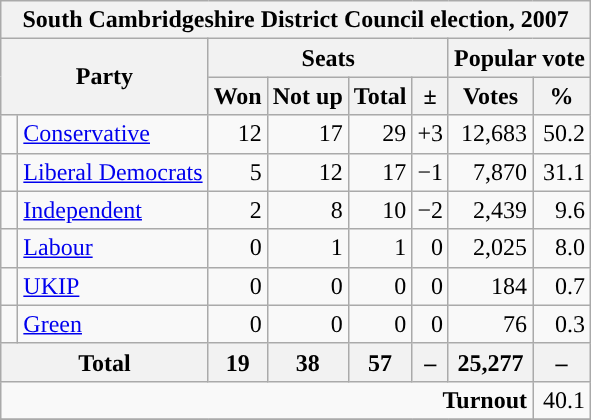<table class="wikitable">
<tr>
<th colspan="8"><strong>South Cambridgeshire District Council election, 2007</strong></th>
</tr>
<tr>
<th rowspan="2" colspan="2">Party</th>
<th colspan="4">Seats</th>
<th colspan="2">Popular vote</th>
</tr>
<tr>
<th>Won</th>
<th>Not up</th>
<th>Total</th>
<th>±</th>
<th>Votes</th>
<th>%</th>
</tr>
<tr>
<td style="background-color: "> </td>
<td><a href='#'>Conservative</a></td>
<td align=right>12</td>
<td align=right>17</td>
<td align=right>29</td>
<td align=right>+3</td>
<td align=right>12,683</td>
<td align=right>50.2</td>
</tr>
<tr>
<td style="background-color: "> </td>
<td><a href='#'>Liberal Democrats</a></td>
<td align=right>5</td>
<td align=right>12</td>
<td align=right>17</td>
<td align=right>−1</td>
<td align=right>7,870</td>
<td align=right>31.1</td>
</tr>
<tr>
<td style="background-color: "> </td>
<td><a href='#'>Independent</a></td>
<td align=right>2</td>
<td align=right>8</td>
<td align=right>10</td>
<td align=right>−2</td>
<td align=right>2,439</td>
<td align=right>9.6</td>
</tr>
<tr>
<td style="background-color: "> </td>
<td><a href='#'>Labour</a></td>
<td align=right>0</td>
<td align=right>1</td>
<td align=right>1</td>
<td align=right>0</td>
<td align=right>2,025</td>
<td align=right>8.0</td>
</tr>
<tr>
<td style="background-color: "> </td>
<td><a href='#'>UKIP</a></td>
<td align=right>0</td>
<td align=right>0</td>
<td align=right>0</td>
<td align=right>0</td>
<td align=right>184</td>
<td align=right>0.7</td>
</tr>
<tr>
<td style="background-color: "> </td>
<td><a href='#'>Green</a></td>
<td align=right>0</td>
<td align=right>0</td>
<td align=right>0</td>
<td align=right>0</td>
<td align=right>76</td>
<td align=right>0.3</td>
</tr>
<tr>
<th colspan="2">Total</th>
<th align=right>19</th>
<th align=right>38</th>
<th align=right>57</th>
<th align=right>–</th>
<th align=right>25,277</th>
<th align=right>–</th>
</tr>
<tr>
<td colspan="7" align=right><strong>Turnout</strong></td>
<td align=right>40.1</td>
</tr>
<tr>
</tr>
</table>
